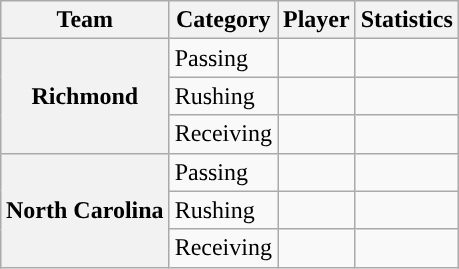<table class="wikitable" style="float:right">
<tr>
<th>Team</th>
<th>Category</th>
<th>Player</th>
<th>Statistics</th>
</tr>
<tr>
<th rowspan=3>Richmond</th>
<td>Passing</td>
<td></td>
<td></td>
</tr>
<tr>
<td>Rushing</td>
<td></td>
<td></td>
</tr>
<tr>
<td>Receiving</td>
<td></td>
<td></td>
</tr>
<tr>
<th rowspan=3>North Carolina</th>
<td>Passing</td>
<td></td>
<td></td>
</tr>
<tr>
<td>Rushing</td>
<td></td>
<td></td>
</tr>
<tr>
<td>Receiving</td>
<td></td>
<td></td>
</tr>
</table>
